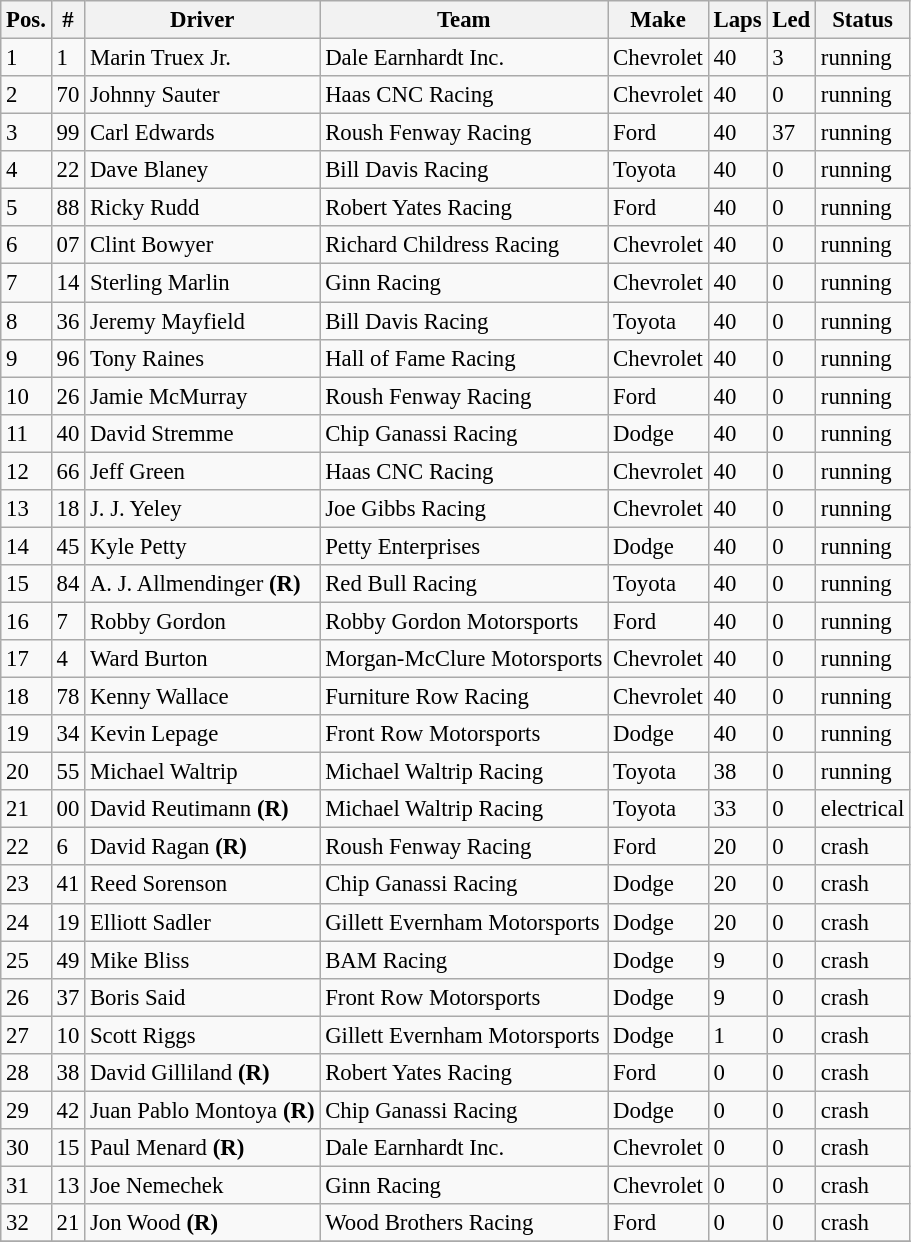<table class="wikitable" style="font-size:95%">
<tr>
<th>Pos.</th>
<th>#</th>
<th>Driver</th>
<th>Team</th>
<th>Make</th>
<th>Laps</th>
<th>Led</th>
<th>Status</th>
</tr>
<tr>
<td>1</td>
<td>1</td>
<td>Marin Truex Jr.</td>
<td>Dale Earnhardt Inc.</td>
<td>Chevrolet</td>
<td>40</td>
<td>3</td>
<td>running</td>
</tr>
<tr>
<td>2</td>
<td>70</td>
<td>Johnny Sauter</td>
<td>Haas CNC Racing</td>
<td>Chevrolet</td>
<td>40</td>
<td>0</td>
<td>running</td>
</tr>
<tr>
<td>3</td>
<td>99</td>
<td>Carl Edwards</td>
<td>Roush Fenway Racing</td>
<td>Ford</td>
<td>40</td>
<td>37</td>
<td>running</td>
</tr>
<tr>
<td>4</td>
<td>22</td>
<td>Dave Blaney</td>
<td>Bill Davis Racing</td>
<td>Toyota</td>
<td>40</td>
<td>0</td>
<td>running</td>
</tr>
<tr>
<td>5</td>
<td>88</td>
<td>Ricky Rudd</td>
<td>Robert Yates Racing</td>
<td>Ford</td>
<td>40</td>
<td>0</td>
<td>running</td>
</tr>
<tr>
<td>6</td>
<td>07</td>
<td>Clint Bowyer</td>
<td>Richard Childress Racing</td>
<td>Chevrolet</td>
<td>40</td>
<td>0</td>
<td>running</td>
</tr>
<tr>
<td>7</td>
<td>14</td>
<td>Sterling Marlin</td>
<td>Ginn Racing</td>
<td>Chevrolet</td>
<td>40</td>
<td>0</td>
<td>running</td>
</tr>
<tr>
<td>8</td>
<td>36</td>
<td>Jeremy Mayfield</td>
<td>Bill Davis Racing</td>
<td>Toyota</td>
<td>40</td>
<td>0</td>
<td>running</td>
</tr>
<tr>
<td>9</td>
<td>96</td>
<td>Tony Raines</td>
<td>Hall of Fame Racing</td>
<td>Chevrolet</td>
<td>40</td>
<td>0</td>
<td>running</td>
</tr>
<tr>
<td>10</td>
<td>26</td>
<td>Jamie McMurray</td>
<td>Roush Fenway Racing</td>
<td>Ford</td>
<td>40</td>
<td>0</td>
<td>running</td>
</tr>
<tr>
<td>11</td>
<td>40</td>
<td>David Stremme</td>
<td>Chip Ganassi Racing</td>
<td>Dodge</td>
<td>40</td>
<td>0</td>
<td>running</td>
</tr>
<tr>
<td>12</td>
<td>66</td>
<td>Jeff Green</td>
<td>Haas CNC Racing</td>
<td>Chevrolet</td>
<td>40</td>
<td>0</td>
<td>running</td>
</tr>
<tr>
<td>13</td>
<td>18</td>
<td>J. J. Yeley</td>
<td>Joe Gibbs Racing</td>
<td>Chevrolet</td>
<td>40</td>
<td>0</td>
<td>running</td>
</tr>
<tr>
<td>14</td>
<td>45</td>
<td>Kyle Petty</td>
<td>Petty Enterprises</td>
<td>Dodge</td>
<td>40</td>
<td>0</td>
<td>running</td>
</tr>
<tr>
<td>15</td>
<td>84</td>
<td>A. J. Allmendinger <strong>(R)</strong></td>
<td>Red Bull Racing</td>
<td>Toyota</td>
<td>40</td>
<td>0</td>
<td>running</td>
</tr>
<tr>
<td>16</td>
<td>7</td>
<td>Robby Gordon</td>
<td>Robby Gordon Motorsports</td>
<td>Ford</td>
<td>40</td>
<td>0</td>
<td>running</td>
</tr>
<tr>
<td>17</td>
<td>4</td>
<td>Ward Burton</td>
<td>Morgan-McClure Motorsports</td>
<td>Chevrolet</td>
<td>40</td>
<td>0</td>
<td>running</td>
</tr>
<tr>
<td>18</td>
<td>78</td>
<td>Kenny Wallace</td>
<td>Furniture Row Racing</td>
<td>Chevrolet</td>
<td>40</td>
<td>0</td>
<td>running</td>
</tr>
<tr>
<td>19</td>
<td>34</td>
<td>Kevin Lepage</td>
<td>Front Row Motorsports</td>
<td>Dodge</td>
<td>40</td>
<td>0</td>
<td>running</td>
</tr>
<tr>
<td>20</td>
<td>55</td>
<td>Michael Waltrip</td>
<td>Michael Waltrip Racing</td>
<td>Toyota</td>
<td>38</td>
<td>0</td>
<td>running</td>
</tr>
<tr>
<td>21</td>
<td>00</td>
<td>David Reutimann <strong>(R)</strong></td>
<td>Michael Waltrip Racing</td>
<td>Toyota</td>
<td>33</td>
<td>0</td>
<td>electrical</td>
</tr>
<tr>
<td>22</td>
<td>6</td>
<td>David Ragan <strong>(R)</strong></td>
<td>Roush Fenway Racing</td>
<td>Ford</td>
<td>20</td>
<td>0</td>
<td>crash</td>
</tr>
<tr>
<td>23</td>
<td>41</td>
<td>Reed Sorenson</td>
<td>Chip Ganassi Racing</td>
<td>Dodge</td>
<td>20</td>
<td>0</td>
<td>crash</td>
</tr>
<tr>
<td>24</td>
<td>19</td>
<td>Elliott Sadler</td>
<td>Gillett Evernham Motorsports</td>
<td>Dodge</td>
<td>20</td>
<td>0</td>
<td>crash</td>
</tr>
<tr>
<td>25</td>
<td>49</td>
<td>Mike Bliss</td>
<td>BAM Racing</td>
<td>Dodge</td>
<td>9</td>
<td>0</td>
<td>crash</td>
</tr>
<tr>
<td>26</td>
<td>37</td>
<td>Boris Said</td>
<td>Front Row Motorsports</td>
<td>Dodge</td>
<td>9</td>
<td>0</td>
<td>crash</td>
</tr>
<tr>
<td>27</td>
<td>10</td>
<td>Scott Riggs</td>
<td>Gillett Evernham Motorsports</td>
<td>Dodge</td>
<td>1</td>
<td>0</td>
<td>crash</td>
</tr>
<tr>
<td>28</td>
<td>38</td>
<td>David Gilliland <strong>(R)</strong></td>
<td>Robert Yates Racing</td>
<td>Ford</td>
<td>0</td>
<td>0</td>
<td>crash</td>
</tr>
<tr>
<td>29</td>
<td>42</td>
<td>Juan Pablo Montoya <strong>(R)</strong></td>
<td>Chip Ganassi Racing</td>
<td>Dodge</td>
<td>0</td>
<td>0</td>
<td>crash</td>
</tr>
<tr>
<td>30</td>
<td>15</td>
<td>Paul Menard <strong>(R)</strong></td>
<td>Dale Earnhardt Inc.</td>
<td>Chevrolet</td>
<td>0</td>
<td>0</td>
<td>crash</td>
</tr>
<tr>
<td>31</td>
<td>13</td>
<td>Joe Nemechek</td>
<td>Ginn Racing</td>
<td>Chevrolet</td>
<td>0</td>
<td>0</td>
<td>crash</td>
</tr>
<tr>
<td>32</td>
<td>21</td>
<td>Jon Wood <strong>(R)</strong></td>
<td>Wood Brothers Racing</td>
<td>Ford</td>
<td>0</td>
<td>0</td>
<td>crash</td>
</tr>
<tr>
</tr>
</table>
